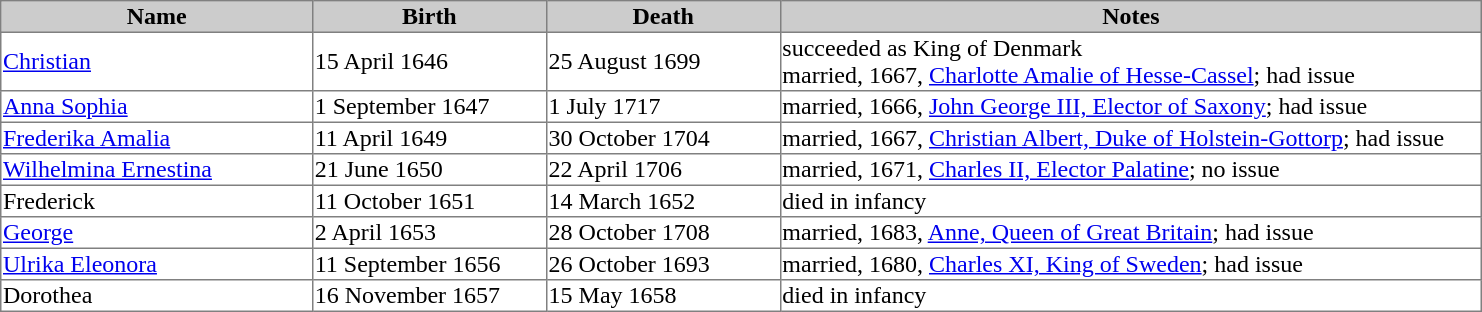<table border=1 style="border-collapse: collapse;">
<tr bgcolor=cccccc>
<th width="20%">Name</th>
<th width="15%">Birth</th>
<th width="15%">Death</th>
<th width="45%">Notes</th>
</tr>
<tr>
<td><a href='#'>Christian</a></td>
<td>15 April 1646</td>
<td>25 August 1699</td>
<td>succeeded as King of Denmark<br>married, 1667, <a href='#'>Charlotte Amalie of Hesse-Cassel</a>; had issue</td>
</tr>
<tr>
<td><a href='#'>Anna Sophia</a></td>
<td>1 September 1647</td>
<td>1 July 1717</td>
<td>married, 1666, <a href='#'>John George III, Elector of Saxony</a>; had issue</td>
</tr>
<tr>
<td><a href='#'>Frederika Amalia</a></td>
<td>11 April 1649</td>
<td>30 October 1704</td>
<td>married, 1667, <a href='#'>Christian Albert, Duke of Holstein-Gottorp</a>; had issue</td>
</tr>
<tr>
<td><a href='#'>Wilhelmina Ernestina</a></td>
<td>21 June 1650</td>
<td>22 April 1706</td>
<td>married, 1671, <a href='#'>Charles II, Elector Palatine</a>; no issue</td>
</tr>
<tr>
<td>Frederick</td>
<td>11 October 1651</td>
<td>14 March 1652</td>
<td>died in infancy</td>
</tr>
<tr>
<td><a href='#'>George</a></td>
<td>2 April 1653</td>
<td>28 October 1708</td>
<td>married, 1683, <a href='#'>Anne, Queen of Great Britain</a>; had issue</td>
</tr>
<tr>
<td><a href='#'>Ulrika Eleonora</a></td>
<td>11 September 1656</td>
<td>26 October 1693</td>
<td>married, 1680, <a href='#'>Charles XI, King of Sweden</a>; had issue</td>
</tr>
<tr>
<td>Dorothea</td>
<td>16 November 1657</td>
<td>15 May 1658</td>
<td>died in infancy</td>
</tr>
</table>
